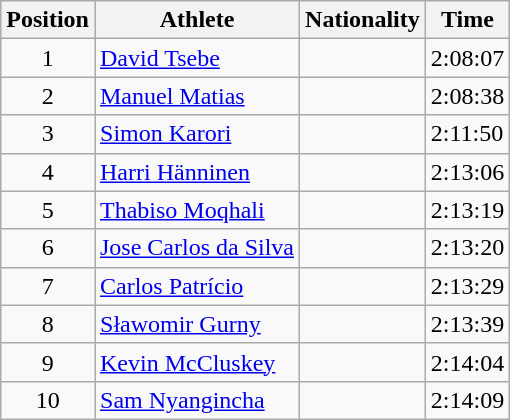<table class="wikitable sortable">
<tr>
<th>Position</th>
<th>Athlete</th>
<th>Nationality</th>
<th>Time</th>
</tr>
<tr>
<td style="text-align:center">1</td>
<td><a href='#'>David Tsebe</a></td>
<td></td>
<td>2:08:07</td>
</tr>
<tr>
<td style="text-align:center">2</td>
<td><a href='#'>Manuel Matias</a></td>
<td></td>
<td>2:08:38</td>
</tr>
<tr>
<td style="text-align:center">3</td>
<td><a href='#'>Simon Karori</a></td>
<td></td>
<td>2:11:50</td>
</tr>
<tr>
<td style="text-align:center">4</td>
<td><a href='#'>Harri Hänninen</a></td>
<td></td>
<td>2:13:06</td>
</tr>
<tr>
<td style="text-align:center">5</td>
<td><a href='#'>Thabiso Moqhali</a></td>
<td></td>
<td>2:13:19</td>
</tr>
<tr>
<td style="text-align:center">6</td>
<td><a href='#'>Jose Carlos da Silva</a></td>
<td></td>
<td>2:13:20</td>
</tr>
<tr>
<td style="text-align:center">7</td>
<td><a href='#'>Carlos Patrício</a></td>
<td></td>
<td>2:13:29</td>
</tr>
<tr>
<td style="text-align:center">8</td>
<td><a href='#'>Sławomir Gurny</a></td>
<td></td>
<td>2:13:39</td>
</tr>
<tr>
<td style="text-align:center">9</td>
<td><a href='#'>Kevin McCluskey</a></td>
<td></td>
<td>2:14:04</td>
</tr>
<tr>
<td style="text-align:center">10</td>
<td><a href='#'>Sam Nyangincha</a></td>
<td></td>
<td>2:14:09</td>
</tr>
</table>
